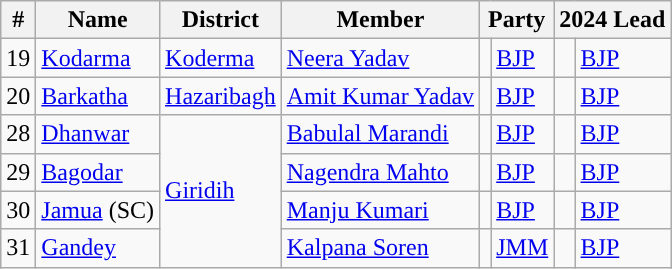<table class="wikitable">
<tr>
<th>#</th>
<th>Name</th>
<th>District</th>
<th>Member</th>
<th colspan="2">Party</th>
<th colspan="2">2024 Lead</th>
</tr>
<tr>
<td>19</td>
<td><a href='#'>Kodarma</a></td>
<td><a href='#'>Koderma</a></td>
<td><a href='#'>Neera Yadav</a></td>
<td style="background-color: "></td>
<td><a href='#'>BJP</a></td>
<td style="background-color: "></td>
<td><a href='#'>BJP</a></td>
</tr>
<tr>
<td>20</td>
<td><a href='#'>Barkatha</a></td>
<td><a href='#'>Hazaribagh</a></td>
<td><a href='#'>Amit Kumar Yadav</a></td>
<td style="background-color: "></td>
<td><a href='#'>BJP</a></td>
<td style="background-color: "></td>
<td><a href='#'>BJP</a></td>
</tr>
<tr>
<td>28</td>
<td><a href='#'>Dhanwar</a></td>
<td rowspan="4"><a href='#'>Giridih</a></td>
<td><a href='#'>Babulal Marandi</a></td>
<td style="background-color: "></td>
<td><a href='#'>BJP</a></td>
<td style="background-color: "></td>
<td><a href='#'>BJP</a></td>
</tr>
<tr>
<td>29</td>
<td><a href='#'>Bagodar</a></td>
<td><a href='#'>Nagendra Mahto</a></td>
<td style="background-color: "></td>
<td><a href='#'>BJP</a></td>
<td style="background-color: "></td>
<td><a href='#'>BJP</a></td>
</tr>
<tr>
<td>30</td>
<td><a href='#'>Jamua</a> (SC)</td>
<td><a href='#'>Manju Kumari</a></td>
<td style="background-color: "></td>
<td><a href='#'>BJP</a></td>
<td style="background-color: "></td>
<td><a href='#'>BJP</a></td>
</tr>
<tr>
<td>31</td>
<td><a href='#'>Gandey</a></td>
<td><a href='#'>Kalpana Soren</a></td>
<td style="background-color: "></td>
<td><a href='#'>JMM</a></td>
<td style="background-color: "></td>
<td><a href='#'>BJP</a></td>
</tr>
</table>
